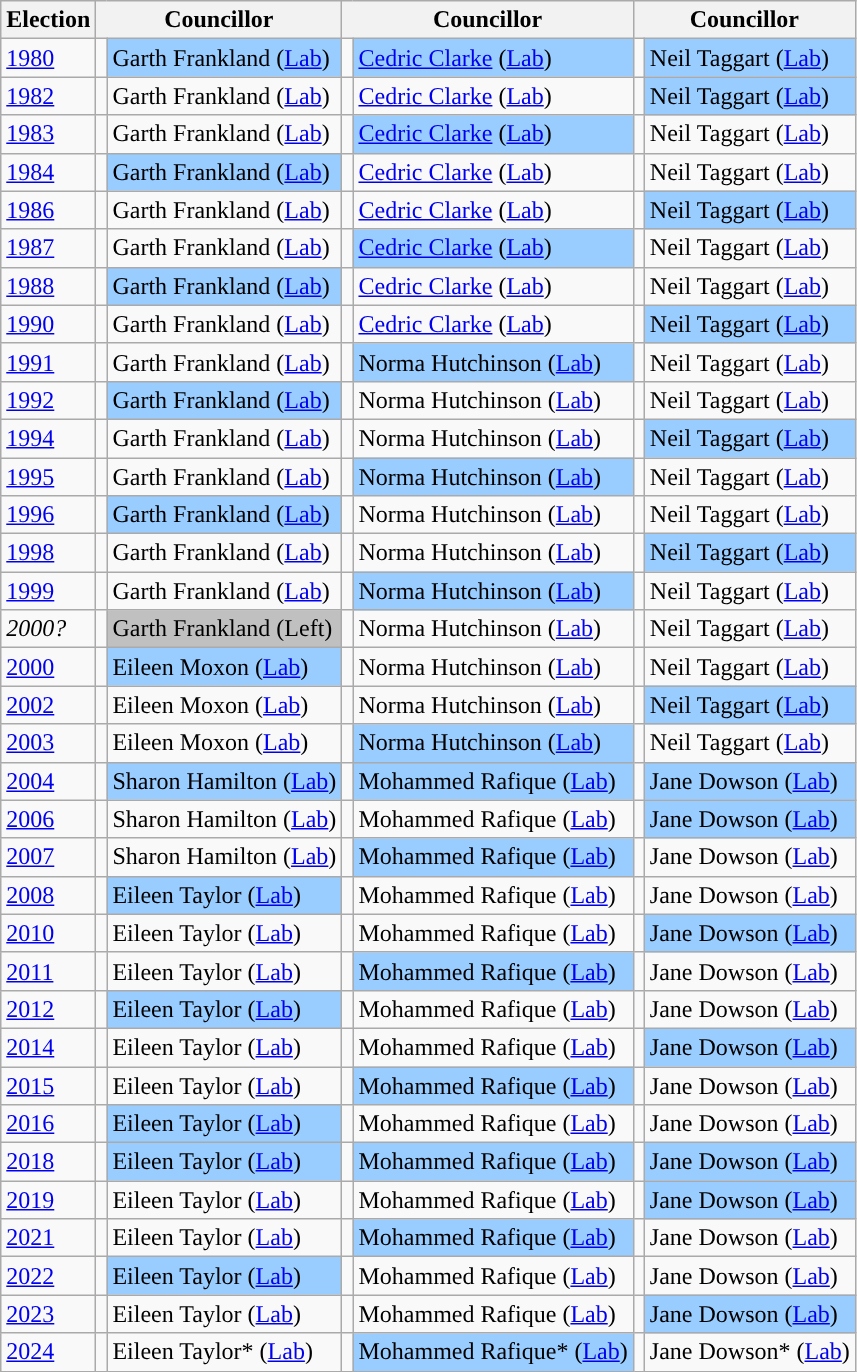<table class="wikitable">
<tr>
<th>Election</th>
<th colspan="2">Councillor</th>
<th colspan="2">Councillor</th>
<th colspan="2">Councillor</th>
</tr>
<tr>
<td><a href='#'>1980</a></td>
<td style="background-color: "></td>
<td bgcolor="#99CCFF">Garth Frankland (<a href='#'>Lab</a>)</td>
<td style="background-color: "></td>
<td bgcolor="#99CCFF"><a href='#'>Cedric Clarke</a> (<a href='#'>Lab</a>)</td>
<td style="background-color: "></td>
<td bgcolor="#99CCFF">Neil Taggart (<a href='#'>Lab</a>)</td>
</tr>
<tr>
<td><a href='#'>1982</a></td>
<td style="background-color: "></td>
<td>Garth Frankland (<a href='#'>Lab</a>)</td>
<td style="background-color: "></td>
<td><a href='#'>Cedric Clarke</a> (<a href='#'>Lab</a>)</td>
<td style="background-color: "></td>
<td bgcolor="#99CCFF">Neil Taggart (<a href='#'>Lab</a>)</td>
</tr>
<tr>
<td><a href='#'>1983</a></td>
<td style="background-color: "></td>
<td>Garth Frankland (<a href='#'>Lab</a>)</td>
<td style="background-color: "></td>
<td bgcolor="#99CCFF"><a href='#'>Cedric Clarke</a> (<a href='#'>Lab</a>)</td>
<td style="background-color: "></td>
<td>Neil Taggart (<a href='#'>Lab</a>)</td>
</tr>
<tr>
<td><a href='#'>1984</a></td>
<td style="background-color: "></td>
<td bgcolor="#99CCFF">Garth Frankland (<a href='#'>Lab</a>)</td>
<td style="background-color: "></td>
<td><a href='#'>Cedric Clarke</a> (<a href='#'>Lab</a>)</td>
<td style="background-color: "></td>
<td>Neil Taggart (<a href='#'>Lab</a>)</td>
</tr>
<tr>
<td><a href='#'>1986</a></td>
<td style="background-color: "></td>
<td>Garth Frankland (<a href='#'>Lab</a>)</td>
<td style="background-color: "></td>
<td><a href='#'>Cedric Clarke</a> (<a href='#'>Lab</a>)</td>
<td style="background-color: "></td>
<td bgcolor="#99CCFF">Neil Taggart (<a href='#'>Lab</a>)</td>
</tr>
<tr>
<td><a href='#'>1987</a></td>
<td style="background-color: "></td>
<td>Garth Frankland (<a href='#'>Lab</a>)</td>
<td style="background-color: "></td>
<td bgcolor="#99CCFF"><a href='#'>Cedric Clarke</a> (<a href='#'>Lab</a>)</td>
<td style="background-color: "></td>
<td>Neil Taggart (<a href='#'>Lab</a>)</td>
</tr>
<tr>
<td><a href='#'>1988</a></td>
<td style="background-color: "></td>
<td bgcolor="#99CCFF">Garth Frankland (<a href='#'>Lab</a>)</td>
<td style="background-color: "></td>
<td><a href='#'>Cedric Clarke</a> (<a href='#'>Lab</a>)</td>
<td style="background-color: "></td>
<td>Neil Taggart (<a href='#'>Lab</a>)</td>
</tr>
<tr>
<td><a href='#'>1990</a></td>
<td style="background-color: "></td>
<td>Garth Frankland (<a href='#'>Lab</a>)</td>
<td style="background-color: "></td>
<td><a href='#'>Cedric Clarke</a> (<a href='#'>Lab</a>)</td>
<td style="background-color: "></td>
<td bgcolor="#99CCFF">Neil Taggart (<a href='#'>Lab</a>)</td>
</tr>
<tr>
<td><a href='#'>1991</a></td>
<td style="background-color: "></td>
<td>Garth Frankland (<a href='#'>Lab</a>)</td>
<td style="background-color: "></td>
<td bgcolor="#99CCFF">Norma Hutchinson (<a href='#'>Lab</a>)</td>
<td style="background-color: "></td>
<td>Neil Taggart (<a href='#'>Lab</a>)</td>
</tr>
<tr>
<td><a href='#'>1992</a></td>
<td style="background-color: "></td>
<td bgcolor="#99CCFF">Garth Frankland (<a href='#'>Lab</a>)</td>
<td style="background-color: "></td>
<td>Norma Hutchinson (<a href='#'>Lab</a>)</td>
<td style="background-color: "></td>
<td>Neil Taggart (<a href='#'>Lab</a>)</td>
</tr>
<tr>
<td><a href='#'>1994</a></td>
<td style="background-color: "></td>
<td>Garth Frankland (<a href='#'>Lab</a>)</td>
<td style="background-color: "></td>
<td>Norma Hutchinson (<a href='#'>Lab</a>)</td>
<td style="background-color: "></td>
<td bgcolor="#99CCFF">Neil Taggart (<a href='#'>Lab</a>)</td>
</tr>
<tr>
<td><a href='#'>1995</a></td>
<td style="background-color: "></td>
<td>Garth Frankland (<a href='#'>Lab</a>)</td>
<td style="background-color: "></td>
<td bgcolor="#99CCFF">Norma Hutchinson (<a href='#'>Lab</a>)</td>
<td style="background-color: "></td>
<td>Neil Taggart (<a href='#'>Lab</a>)</td>
</tr>
<tr>
<td><a href='#'>1996</a></td>
<td style="background-color: "></td>
<td bgcolor="#99CCFF">Garth Frankland (<a href='#'>Lab</a>)</td>
<td style="background-color: "></td>
<td>Norma Hutchinson (<a href='#'>Lab</a>)</td>
<td style="background-color: "></td>
<td>Neil Taggart (<a href='#'>Lab</a>)</td>
</tr>
<tr>
<td><a href='#'>1998</a></td>
<td style="background-color: "></td>
<td>Garth Frankland (<a href='#'>Lab</a>)</td>
<td style="background-color: "></td>
<td>Norma Hutchinson (<a href='#'>Lab</a>)</td>
<td style="background-color: "></td>
<td bgcolor="#99CCFF">Neil Taggart (<a href='#'>Lab</a>)</td>
</tr>
<tr>
<td><a href='#'>1999</a></td>
<td style="background-color: "></td>
<td>Garth Frankland (<a href='#'>Lab</a>)</td>
<td style="background-color: "></td>
<td bgcolor="#99CCFF">Norma Hutchinson (<a href='#'>Lab</a>)</td>
<td style="background-color: "></td>
<td>Neil Taggart (<a href='#'>Lab</a>)</td>
</tr>
<tr>
<td><em>2000?</em></td>
<td style="background-color: "></td>
<td bgcolor="#C0C0C0">Garth Frankland (Left)</td>
<td style="background-color: "></td>
<td>Norma Hutchinson (<a href='#'>Lab</a>)</td>
<td style="background-color: "></td>
<td>Neil Taggart (<a href='#'>Lab</a>)</td>
</tr>
<tr>
<td><a href='#'>2000</a></td>
<td style="background-color: "></td>
<td bgcolor="#99CCFF">Eileen Moxon (<a href='#'>Lab</a>)</td>
<td style="background-color: "></td>
<td>Norma Hutchinson (<a href='#'>Lab</a>)</td>
<td style="background-color: "></td>
<td>Neil Taggart (<a href='#'>Lab</a>)</td>
</tr>
<tr>
<td><a href='#'>2002</a></td>
<td style="background-color: "></td>
<td>Eileen Moxon (<a href='#'>Lab</a>)</td>
<td style="background-color: "></td>
<td>Norma Hutchinson (<a href='#'>Lab</a>)</td>
<td style="background-color: "></td>
<td bgcolor="#99CCFF">Neil Taggart (<a href='#'>Lab</a>)</td>
</tr>
<tr>
<td><a href='#'>2003</a></td>
<td style="background-color: "></td>
<td>Eileen Moxon (<a href='#'>Lab</a>)</td>
<td style="background-color: "></td>
<td bgcolor="#99CCFF">Norma Hutchinson (<a href='#'>Lab</a>)</td>
<td style="background-color: "></td>
<td>Neil Taggart (<a href='#'>Lab</a>)</td>
</tr>
<tr>
<td><a href='#'>2004</a></td>
<td style="background-color: "></td>
<td bgcolor="#99CCFF">Sharon Hamilton (<a href='#'>Lab</a>)</td>
<td style="background-color: "></td>
<td bgcolor="#99CCFF">Mohammed Rafique (<a href='#'>Lab</a>)</td>
<td style="background-color: "></td>
<td bgcolor="#99CCFF">Jane Dowson (<a href='#'>Lab</a>)</td>
</tr>
<tr>
<td><a href='#'>2006</a></td>
<td style="background-color: "></td>
<td>Sharon Hamilton (<a href='#'>Lab</a>)</td>
<td style="background-color: "></td>
<td>Mohammed Rafique (<a href='#'>Lab</a>)</td>
<td style="background-color: "></td>
<td bgcolor="#99CCFF">Jane Dowson (<a href='#'>Lab</a>)</td>
</tr>
<tr>
<td><a href='#'>2007</a></td>
<td style="background-color: "></td>
<td>Sharon Hamilton (<a href='#'>Lab</a>)</td>
<td style="background-color: "></td>
<td bgcolor="#99CCFF">Mohammed Rafique (<a href='#'>Lab</a>)</td>
<td style="background-color: "></td>
<td>Jane Dowson (<a href='#'>Lab</a>)</td>
</tr>
<tr>
<td><a href='#'>2008</a></td>
<td style="background-color: "></td>
<td bgcolor="#99CCFF">Eileen Taylor (<a href='#'>Lab</a>)</td>
<td style="background-color: "></td>
<td>Mohammed Rafique (<a href='#'>Lab</a>)</td>
<td style="background-color: "></td>
<td>Jane Dowson (<a href='#'>Lab</a>)</td>
</tr>
<tr>
<td><a href='#'>2010</a></td>
<td style="background-color: "></td>
<td>Eileen Taylor (<a href='#'>Lab</a>)</td>
<td style="background-color: "></td>
<td>Mohammed Rafique (<a href='#'>Lab</a>)</td>
<td style="background-color: "></td>
<td bgcolor="#99CCFF">Jane Dowson (<a href='#'>Lab</a>)</td>
</tr>
<tr>
<td><a href='#'>2011</a></td>
<td style="background-color: "></td>
<td>Eileen Taylor (<a href='#'>Lab</a>)</td>
<td style="background-color: "></td>
<td bgcolor="#99CCFF">Mohammed Rafique (<a href='#'>Lab</a>)</td>
<td style="background-color: "></td>
<td>Jane Dowson (<a href='#'>Lab</a>)</td>
</tr>
<tr>
<td><a href='#'>2012</a></td>
<td style="background-color: "></td>
<td bgcolor="#99CCFF">Eileen Taylor (<a href='#'>Lab</a>)</td>
<td style="background-color: "></td>
<td>Mohammed Rafique (<a href='#'>Lab</a>)</td>
<td style="background-color: "></td>
<td>Jane Dowson (<a href='#'>Lab</a>)</td>
</tr>
<tr>
<td><a href='#'>2014</a></td>
<td style="background-color: "></td>
<td>Eileen Taylor (<a href='#'>Lab</a>)</td>
<td style="background-color: "></td>
<td>Mohammed Rafique (<a href='#'>Lab</a>)</td>
<td style="background-color: "></td>
<td bgcolor="#99CCFF">Jane Dowson (<a href='#'>Lab</a>)</td>
</tr>
<tr>
<td><a href='#'>2015</a></td>
<td style="background-color: "></td>
<td>Eileen Taylor (<a href='#'>Lab</a>)</td>
<td style="background-color: "></td>
<td bgcolor="#99CCFF">Mohammed Rafique (<a href='#'>Lab</a>)</td>
<td style="background-color: "></td>
<td>Jane Dowson (<a href='#'>Lab</a>)</td>
</tr>
<tr>
<td><a href='#'>2016</a></td>
<td style="background-color: "></td>
<td bgcolor="#99CCFF">Eileen Taylor (<a href='#'>Lab</a>)</td>
<td style="background-color: "></td>
<td>Mohammed Rafique (<a href='#'>Lab</a>)</td>
<td style="background-color: "></td>
<td>Jane Dowson (<a href='#'>Lab</a>)</td>
</tr>
<tr>
<td><a href='#'>2018</a></td>
<td style="background-color: "></td>
<td bgcolor="#99CCFF">Eileen Taylor (<a href='#'>Lab</a>)</td>
<td style="background-color: "></td>
<td bgcolor="#99CCFF">Mohammed Rafique (<a href='#'>Lab</a>)</td>
<td style="background-color: "></td>
<td bgcolor="#99CCFF">Jane Dowson (<a href='#'>Lab</a>)</td>
</tr>
<tr>
<td><a href='#'>2019</a></td>
<td style="background-color: "></td>
<td>Eileen Taylor (<a href='#'>Lab</a>)</td>
<td style="background-color: "></td>
<td>Mohammed Rafique (<a href='#'>Lab</a>)</td>
<td style="background-color: "></td>
<td bgcolor="#99CCFF">Jane Dowson (<a href='#'>Lab</a>)</td>
</tr>
<tr>
<td><a href='#'>2021</a></td>
<td style="background-color: "></td>
<td>Eileen Taylor (<a href='#'>Lab</a>)</td>
<td style="background-color: "></td>
<td bgcolor="#99CCFF">Mohammed Rafique (<a href='#'>Lab</a>)</td>
<td style="background-color: "></td>
<td>Jane Dowson (<a href='#'>Lab</a>)</td>
</tr>
<tr>
<td><a href='#'>2022</a></td>
<td style="background-color: "></td>
<td bgcolor="#99CCFF">Eileen Taylor (<a href='#'>Lab</a>)</td>
<td style="background-color: "></td>
<td>Mohammed Rafique (<a href='#'>Lab</a>)</td>
<td style="background-color: "></td>
<td>Jane Dowson (<a href='#'>Lab</a>)</td>
</tr>
<tr>
<td><a href='#'>2023</a></td>
<td style="background-color: "></td>
<td>Eileen Taylor (<a href='#'>Lab</a>)</td>
<td style="background-color: "></td>
<td>Mohammed Rafique (<a href='#'>Lab</a>)</td>
<td style="background-color: "></td>
<td bgcolor="#99CCFF">Jane Dowson (<a href='#'>Lab</a>)</td>
</tr>
<tr>
<td><a href='#'>2024</a></td>
<td style="background-color: "></td>
<td>Eileen Taylor* (<a href='#'>Lab</a>)</td>
<td style="background-color: "></td>
<td bgcolor="#99CCFF">Mohammed Rafique* (<a href='#'>Lab</a>)</td>
<td style="background-color: "></td>
<td>Jane Dowson* (<a href='#'>Lab</a>)</td>
</tr>
</table>
